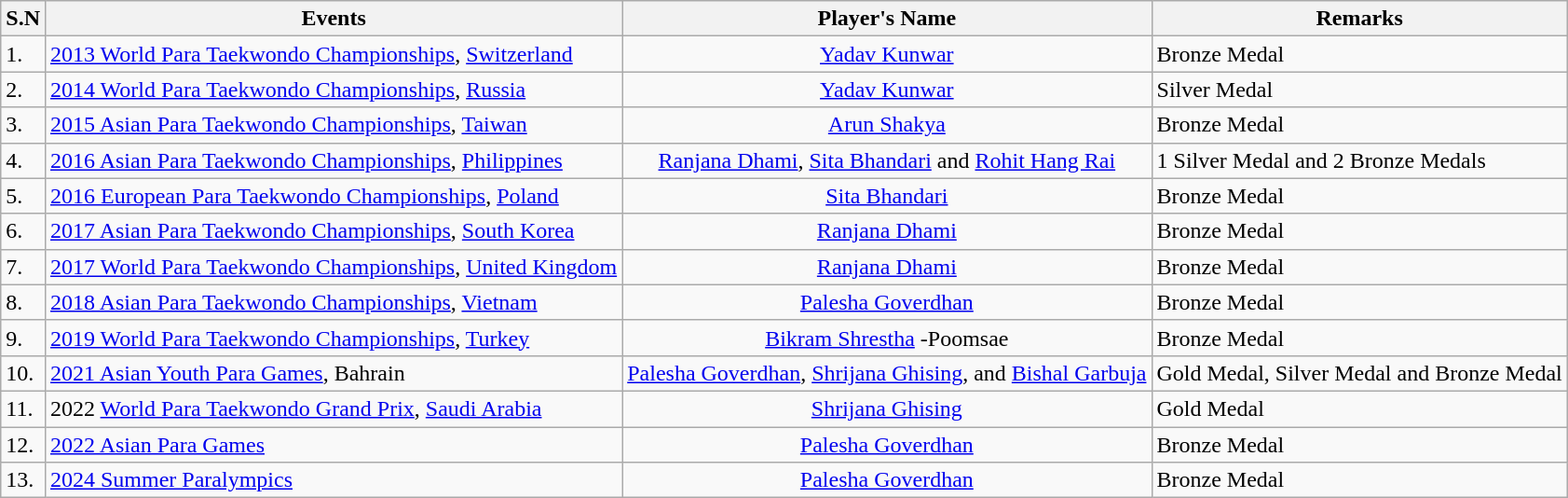<table class="wikitable">
<tr>
<th>S.N</th>
<th>Events</th>
<th>Player's Name</th>
<th>Remarks</th>
</tr>
<tr>
<td>1.</td>
<td><a href='#'>2013 World Para Taekwondo Championships</a>, <a href='#'>Switzerland</a></td>
<td align=center><a href='#'>Yadav Kunwar</a></td>
<td>Bronze Medal</td>
</tr>
<tr>
<td>2.</td>
<td><a href='#'>2014 World Para Taekwondo Championships</a>, <a href='#'>Russia</a></td>
<td align=center><a href='#'>Yadav Kunwar</a></td>
<td>Silver Medal</td>
</tr>
<tr |->
<td>3.</td>
<td><a href='#'>2015 Asian Para Taekwondo Championships</a>, <a href='#'>Taiwan</a></td>
<td align=center><a href='#'>Arun Shakya</a></td>
<td>Bronze Medal</td>
</tr>
<tr>
<td>4.</td>
<td><a href='#'>2016 Asian Para Taekwondo Championships</a>, <a href='#'>Philippines</a></td>
<td align=center><a href='#'>Ranjana Dhami</a>, <a href='#'>Sita Bhandari</a> and <a href='#'>Rohit Hang Rai</a></td>
<td>1 Silver Medal and 2 Bronze Medals</td>
</tr>
<tr>
<td>5.</td>
<td><a href='#'>2016 European Para Taekwondo Championships</a>, <a href='#'>Poland</a></td>
<td align=center><a href='#'>Sita Bhandari</a></td>
<td>Bronze Medal</td>
</tr>
<tr>
<td>6.</td>
<td><a href='#'>2017 Asian Para Taekwondo Championships</a>, <a href='#'>South Korea</a></td>
<td align=center><a href='#'>Ranjana Dhami</a></td>
<td>Bronze Medal</td>
</tr>
<tr>
<td>7.</td>
<td><a href='#'>2017 World Para Taekwondo Championships</a>, <a href='#'>United Kingdom</a></td>
<td align=center><a href='#'>Ranjana Dhami</a></td>
<td>Bronze Medal</td>
</tr>
<tr>
<td>8.</td>
<td><a href='#'>2018 Asian Para Taekwondo Championships</a>, <a href='#'>Vietnam</a></td>
<td align=center><a href='#'>Palesha Goverdhan</a></td>
<td>Bronze Medal</td>
</tr>
<tr>
<td>9.</td>
<td><a href='#'>2019 World Para Taekwondo Championships</a>, <a href='#'>Turkey</a></td>
<td align=center><a href='#'>Bikram Shrestha</a> -Poomsae</td>
<td>Bronze Medal</td>
</tr>
<tr>
<td>10.</td>
<td><a href='#'>2021 Asian Youth Para Games</a>, Bahrain</td>
<td align=center><a href='#'>Palesha Goverdhan</a>, <a href='#'>Shrijana Ghising</a>, and <a href='#'>Bishal Garbuja</a></td>
<td>Gold Medal, Silver Medal and Bronze Medal</td>
</tr>
<tr>
<td>11.</td>
<td>2022 <a href='#'>World Para Taekwondo Grand Prix</a>, <a href='#'>Saudi Arabia</a></td>
<td align=center><a href='#'>Shrijana Ghising</a></td>
<td>Gold Medal</td>
</tr>
<tr>
<td>12.</td>
<td><a href='#'>2022 Asian Para Games</a></td>
<td align=center><a href='#'>Palesha Goverdhan</a></td>
<td>Bronze Medal</td>
</tr>
<tr>
<td>13.</td>
<td><a href='#'>2024 Summer Paralympics</a></td>
<td align=center><a href='#'>Palesha Goverdhan</a></td>
<td>Bronze Medal</td>
</tr>
</table>
